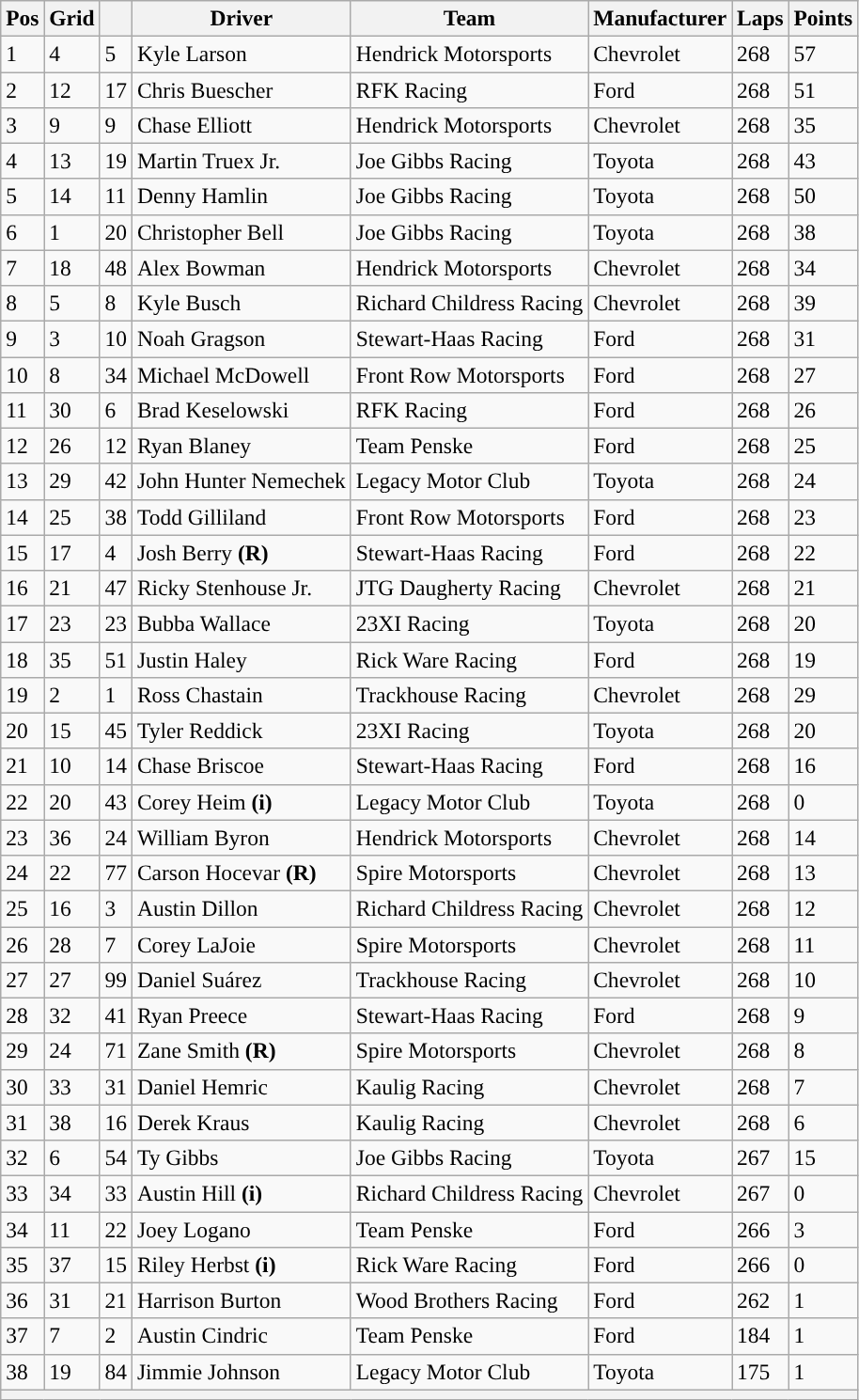<table class="wikitable" style="font-size:98%">
<tr>
<th>Pos</th>
<th>Grid</th>
<th></th>
<th>Driver</th>
<th>Team</th>
<th>Manufacturer</th>
<th>Laps</th>
<th>Points</th>
</tr>
<tr>
<td>1</td>
<td>4</td>
<td>5</td>
<td>Kyle Larson</td>
<td>Hendrick Motorsports</td>
<td>Chevrolet</td>
<td>268</td>
<td>57</td>
</tr>
<tr>
<td>2</td>
<td>12</td>
<td>17</td>
<td>Chris Buescher</td>
<td>RFK Racing</td>
<td>Ford</td>
<td>268</td>
<td>51</td>
</tr>
<tr>
<td>3</td>
<td>9</td>
<td>9</td>
<td>Chase Elliott</td>
<td>Hendrick Motorsports</td>
<td>Chevrolet</td>
<td>268</td>
<td>35</td>
</tr>
<tr>
<td>4</td>
<td>13</td>
<td>19</td>
<td>Martin Truex Jr.</td>
<td>Joe Gibbs Racing</td>
<td>Toyota</td>
<td>268</td>
<td>43</td>
</tr>
<tr>
<td>5</td>
<td>14</td>
<td>11</td>
<td>Denny Hamlin</td>
<td>Joe Gibbs Racing</td>
<td>Toyota</td>
<td>268</td>
<td>50</td>
</tr>
<tr>
<td>6</td>
<td>1</td>
<td>20</td>
<td>Christopher Bell</td>
<td>Joe Gibbs Racing</td>
<td>Toyota</td>
<td>268</td>
<td>38</td>
</tr>
<tr>
<td>7</td>
<td>18</td>
<td>48</td>
<td>Alex Bowman</td>
<td>Hendrick Motorsports</td>
<td>Chevrolet</td>
<td>268</td>
<td>34</td>
</tr>
<tr>
<td>8</td>
<td>5</td>
<td>8</td>
<td>Kyle Busch</td>
<td>Richard Childress Racing</td>
<td>Chevrolet</td>
<td>268</td>
<td>39</td>
</tr>
<tr>
<td>9</td>
<td>3</td>
<td>10</td>
<td>Noah Gragson</td>
<td>Stewart-Haas Racing</td>
<td>Ford</td>
<td>268</td>
<td>31</td>
</tr>
<tr>
<td>10</td>
<td>8</td>
<td>34</td>
<td>Michael McDowell</td>
<td>Front Row Motorsports</td>
<td>Ford</td>
<td>268</td>
<td>27</td>
</tr>
<tr>
<td>11</td>
<td>30</td>
<td>6</td>
<td>Brad Keselowski</td>
<td>RFK Racing</td>
<td>Ford</td>
<td>268</td>
<td>26</td>
</tr>
<tr>
<td>12</td>
<td>26</td>
<td>12</td>
<td>Ryan Blaney</td>
<td>Team Penske</td>
<td>Ford</td>
<td>268</td>
<td>25</td>
</tr>
<tr>
<td>13</td>
<td>29</td>
<td>42</td>
<td>John Hunter Nemechek</td>
<td>Legacy Motor Club</td>
<td>Toyota</td>
<td>268</td>
<td>24</td>
</tr>
<tr>
<td>14</td>
<td>25</td>
<td>38</td>
<td>Todd Gilliland</td>
<td>Front Row Motorsports</td>
<td>Ford</td>
<td>268</td>
<td>23</td>
</tr>
<tr>
<td>15</td>
<td>17</td>
<td>4</td>
<td>Josh Berry <strong>(R)</strong></td>
<td>Stewart-Haas Racing</td>
<td>Ford</td>
<td>268</td>
<td>22</td>
</tr>
<tr>
<td>16</td>
<td>21</td>
<td>47</td>
<td>Ricky Stenhouse Jr.</td>
<td>JTG Daugherty Racing</td>
<td>Chevrolet</td>
<td>268</td>
<td>21</td>
</tr>
<tr>
<td>17</td>
<td>23</td>
<td>23</td>
<td>Bubba Wallace</td>
<td>23XI Racing</td>
<td>Toyota</td>
<td>268</td>
<td>20</td>
</tr>
<tr>
<td>18</td>
<td>35</td>
<td>51</td>
<td>Justin Haley</td>
<td>Rick Ware Racing</td>
<td>Ford</td>
<td>268</td>
<td>19</td>
</tr>
<tr>
<td>19</td>
<td>2</td>
<td>1</td>
<td>Ross Chastain</td>
<td>Trackhouse Racing</td>
<td>Chevrolet</td>
<td>268</td>
<td>29</td>
</tr>
<tr>
<td>20</td>
<td>15</td>
<td>45</td>
<td>Tyler Reddick</td>
<td>23XI Racing</td>
<td>Toyota</td>
<td>268</td>
<td>20</td>
</tr>
<tr>
<td>21</td>
<td>10</td>
<td>14</td>
<td>Chase Briscoe</td>
<td>Stewart-Haas Racing</td>
<td>Ford</td>
<td>268</td>
<td>16</td>
</tr>
<tr>
<td>22</td>
<td>20</td>
<td>43</td>
<td>Corey Heim <strong>(i)</strong></td>
<td>Legacy Motor Club</td>
<td>Toyota</td>
<td>268</td>
<td>0</td>
</tr>
<tr>
<td>23</td>
<td>36</td>
<td>24</td>
<td>William Byron</td>
<td>Hendrick Motorsports</td>
<td>Chevrolet</td>
<td>268</td>
<td>14</td>
</tr>
<tr>
<td>24</td>
<td>22</td>
<td>77</td>
<td>Carson Hocevar <strong>(R)</strong></td>
<td>Spire Motorsports</td>
<td>Chevrolet</td>
<td>268</td>
<td>13</td>
</tr>
<tr>
<td>25</td>
<td>16</td>
<td>3</td>
<td>Austin Dillon</td>
<td>Richard Childress Racing</td>
<td>Chevrolet</td>
<td>268</td>
<td>12</td>
</tr>
<tr>
<td>26</td>
<td>28</td>
<td>7</td>
<td>Corey LaJoie</td>
<td>Spire Motorsports</td>
<td>Chevrolet</td>
<td>268</td>
<td>11</td>
</tr>
<tr>
<td>27</td>
<td>27</td>
<td>99</td>
<td>Daniel Suárez</td>
<td>Trackhouse Racing</td>
<td>Chevrolet</td>
<td>268</td>
<td>10</td>
</tr>
<tr>
<td>28</td>
<td>32</td>
<td>41</td>
<td>Ryan Preece</td>
<td>Stewart-Haas Racing</td>
<td>Ford</td>
<td>268</td>
<td>9</td>
</tr>
<tr>
<td>29</td>
<td>24</td>
<td>71</td>
<td>Zane Smith <strong>(R)</strong></td>
<td>Spire Motorsports</td>
<td>Chevrolet</td>
<td>268</td>
<td>8</td>
</tr>
<tr>
<td>30</td>
<td>33</td>
<td>31</td>
<td>Daniel Hemric</td>
<td>Kaulig Racing</td>
<td>Chevrolet</td>
<td>268</td>
<td>7</td>
</tr>
<tr>
<td>31</td>
<td>38</td>
<td>16</td>
<td>Derek Kraus</td>
<td>Kaulig Racing</td>
<td>Chevrolet</td>
<td>268</td>
<td>6</td>
</tr>
<tr>
<td>32</td>
<td>6</td>
<td>54</td>
<td>Ty Gibbs</td>
<td>Joe Gibbs Racing</td>
<td>Toyota</td>
<td>267</td>
<td>15</td>
</tr>
<tr>
<td>33</td>
<td>34</td>
<td>33</td>
<td>Austin Hill <strong>(i)</strong></td>
<td>Richard Childress Racing</td>
<td>Chevrolet</td>
<td>267</td>
<td>0</td>
</tr>
<tr>
<td>34</td>
<td>11</td>
<td>22</td>
<td>Joey Logano</td>
<td>Team Penske</td>
<td>Ford</td>
<td>266</td>
<td>3</td>
</tr>
<tr>
<td>35</td>
<td>37</td>
<td>15</td>
<td>Riley Herbst <strong>(i)</strong></td>
<td>Rick Ware Racing</td>
<td>Ford</td>
<td>266</td>
<td>0</td>
</tr>
<tr>
<td>36</td>
<td>31</td>
<td>21</td>
<td>Harrison Burton</td>
<td>Wood Brothers Racing</td>
<td>Ford</td>
<td>262</td>
<td>1</td>
</tr>
<tr>
<td>37</td>
<td>7</td>
<td>2</td>
<td>Austin Cindric</td>
<td>Team Penske</td>
<td>Ford</td>
<td>184</td>
<td>1</td>
</tr>
<tr>
<td>38</td>
<td>19</td>
<td>84</td>
<td>Jimmie Johnson</td>
<td>Legacy Motor Club</td>
<td>Toyota</td>
<td>175</td>
<td>1</td>
</tr>
<tr>
<th colspan="8"></th>
</tr>
</table>
